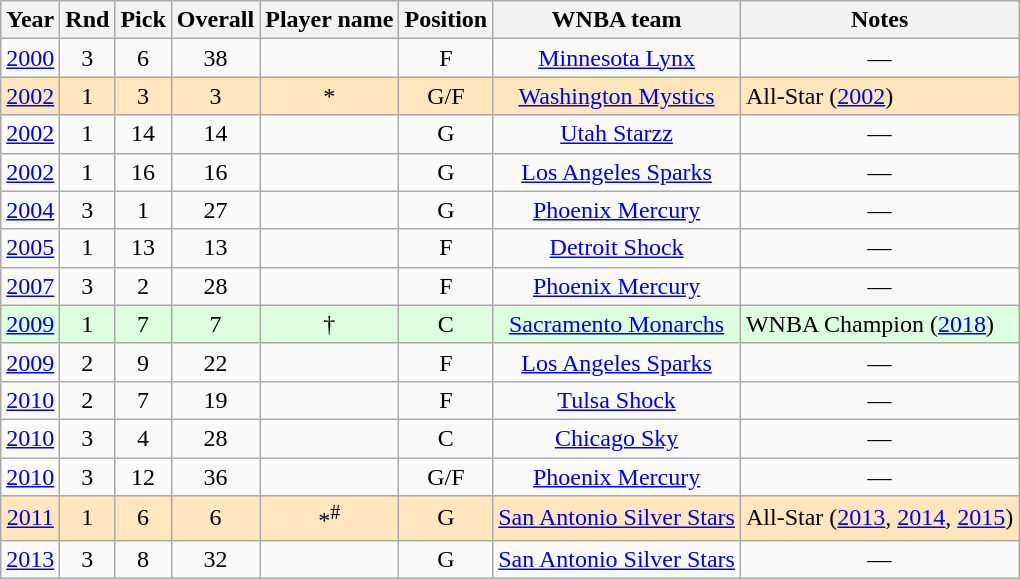<table class="wikitable sortable">
<tr>
<th>Year</th>
<th>Rnd</th>
<th>Pick</th>
<th>Overall</th>
<th>Player name</th>
<th>Position</th>
<th>WNBA team</th>
<th>Notes</th>
</tr>
<tr>
<td align="center"><a href='#'>2000</a></td>
<td align="center">3</td>
<td align="center">6</td>
<td align="center">38</td>
<td align="center"></td>
<td align="center">F</td>
<td align="center"><a href='#'>Minnesota Lynx</a></td>
<td align="center">—</td>
</tr>
<tr bgcolor="#FFE6BD">
<td align="center"><a href='#'>2002</a></td>
<td align="center">1</td>
<td align="center">3</td>
<td align="center">3</td>
<td align="center">*</td>
<td align="center">G/F</td>
<td align="center"><a href='#'>Washington Mystics</a></td>
<td>All-Star (<a href='#'>2002</a>)</td>
</tr>
<tr>
<td align="center"><a href='#'>2002</a></td>
<td align="center">1</td>
<td align="center">14</td>
<td align="center">14</td>
<td align="center"></td>
<td align="center">G</td>
<td align="center"><a href='#'>Utah Starzz</a></td>
<td align="center">—</td>
</tr>
<tr>
<td align="center"><a href='#'>2002</a></td>
<td align="center">1</td>
<td align="center">16</td>
<td align="center">16</td>
<td align="center"></td>
<td align="center">G</td>
<td align="center"><a href='#'>Los Angeles Sparks</a></td>
<td align="center">—</td>
</tr>
<tr>
<td align="center"><a href='#'>2004</a></td>
<td align="center">3</td>
<td align="center">1</td>
<td align="center">27</td>
<td align="center"></td>
<td align="center">G</td>
<td align="center"><a href='#'>Phoenix Mercury</a></td>
<td align="center">—</td>
</tr>
<tr>
<td align="center"><a href='#'>2005</a></td>
<td align="center">1</td>
<td align="center">13</td>
<td align="center">13</td>
<td align="center"></td>
<td align="center">F</td>
<td align="center"><a href='#'>Detroit Shock</a></td>
<td align="center">—</td>
</tr>
<tr>
<td align="center"><a href='#'>2007</a></td>
<td align="center">3</td>
<td align="center">2</td>
<td align="center">28</td>
<td align="center"></td>
<td align="center">F</td>
<td align="center"><a href='#'>Phoenix Mercury</a></td>
<td align="center">—</td>
</tr>
<tr bgcolor="#DDFFDD">
<td align="center"><a href='#'>2009</a></td>
<td align="center">1</td>
<td align="center">7</td>
<td align="center">7</td>
<td align="center">†</td>
<td align="center">C</td>
<td align="center"><a href='#'>Sacramento Monarchs</a></td>
<td>WNBA Champion (<a href='#'>2018</a>)</td>
</tr>
<tr>
<td align="center"><a href='#'>2009</a></td>
<td align="center">2</td>
<td align="center">9</td>
<td align="center">22</td>
<td align="center"></td>
<td align="center">F</td>
<td align="center"><a href='#'>Los Angeles Sparks</a></td>
<td align="center">—</td>
</tr>
<tr>
<td align="center"><a href='#'>2010</a></td>
<td align="center">2</td>
<td align="center">7</td>
<td align="center">19</td>
<td align="center"></td>
<td align="center">F</td>
<td align="center"><a href='#'>Tulsa Shock</a></td>
<td align="center">—</td>
</tr>
<tr>
<td align="center"><a href='#'>2010</a></td>
<td align="center">3</td>
<td align="center">4</td>
<td align="center">28</td>
<td align="center"></td>
<td align="center">C</td>
<td align="center"><a href='#'>Chicago Sky</a></td>
<td align="center">—</td>
</tr>
<tr>
<td align="center"><a href='#'>2010</a></td>
<td align="center">3</td>
<td align="center">12</td>
<td align="center">36</td>
<td align="center"></td>
<td align="center">G/F</td>
<td align="center"><a href='#'>Phoenix Mercury</a></td>
<td align="center">—</td>
</tr>
<tr bgcolor="#FFE6BD">
<td align="center"><a href='#'>2011</a></td>
<td align="center">1</td>
<td align="center">6</td>
<td align="center">6</td>
<td align="center">*<sup>#</sup></td>
<td align="center">G</td>
<td align="center"><a href='#'>San Antonio Silver Stars</a></td>
<td>All-Star (<a href='#'>2013</a>, <a href='#'>2014</a>, <a href='#'>2015</a>)</td>
</tr>
<tr>
<td align="center"><a href='#'>2013</a></td>
<td align="center">3</td>
<td align="center">8</td>
<td align="center">32</td>
<td align="center"></td>
<td align="center">G</td>
<td align="center"><a href='#'>San Antonio Silver Stars</a></td>
<td align="center">—</td>
</tr>
</table>
